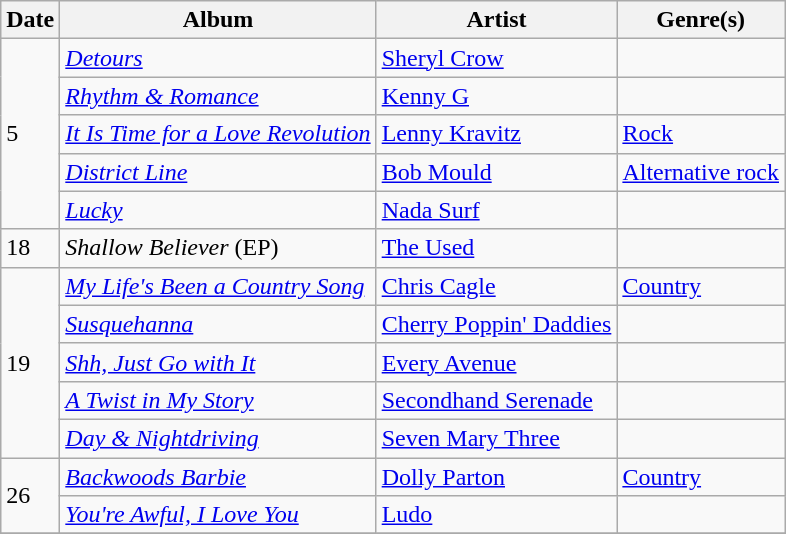<table class="wikitable">
<tr>
<th>Date</th>
<th>Album</th>
<th>Artist</th>
<th>Genre(s)</th>
</tr>
<tr>
<td rowspan="5">5</td>
<td><em><a href='#'>Detours</a></em></td>
<td><a href='#'>Sheryl Crow</a></td>
<td></td>
</tr>
<tr>
<td><em><a href='#'>Rhythm & Romance</a></em></td>
<td><a href='#'>Kenny G</a></td>
<td></td>
</tr>
<tr>
<td><em><a href='#'>It Is Time for a Love Revolution</a></em></td>
<td><a href='#'>Lenny Kravitz</a></td>
<td><a href='#'>Rock</a></td>
</tr>
<tr>
<td><em><a href='#'>District Line</a></em></td>
<td><a href='#'>Bob Mould</a></td>
<td><a href='#'>Alternative rock</a></td>
</tr>
<tr>
<td><em><a href='#'>Lucky</a></em></td>
<td><a href='#'>Nada Surf</a></td>
<td></td>
</tr>
<tr>
<td>18</td>
<td><em>Shallow Believer</em> (EP)</td>
<td><a href='#'>The Used</a></td>
<td></td>
</tr>
<tr>
<td rowspan="5">19</td>
<td><em><a href='#'>My Life's Been a Country Song</a></em></td>
<td><a href='#'>Chris Cagle</a></td>
<td><a href='#'>Country</a></td>
</tr>
<tr>
<td><em><a href='#'>Susquehanna</a></em></td>
<td><a href='#'>Cherry Poppin' Daddies</a></td>
<td></td>
</tr>
<tr>
<td><em><a href='#'>Shh, Just Go with It</a></em></td>
<td><a href='#'>Every Avenue</a></td>
<td></td>
</tr>
<tr>
<td><em><a href='#'>A Twist in My Story</a></em></td>
<td><a href='#'>Secondhand Serenade</a></td>
<td></td>
</tr>
<tr>
<td><em><a href='#'>Day & Nightdriving</a></em></td>
<td><a href='#'>Seven Mary Three</a></td>
<td></td>
</tr>
<tr>
<td rowspan="2">26</td>
<td><em><a href='#'>Backwoods Barbie</a></em></td>
<td><a href='#'>Dolly Parton</a></td>
<td><a href='#'>Country</a></td>
</tr>
<tr>
<td><em><a href='#'>You're Awful, I Love You</a></em></td>
<td><a href='#'>Ludo</a></td>
<td></td>
</tr>
<tr>
</tr>
</table>
